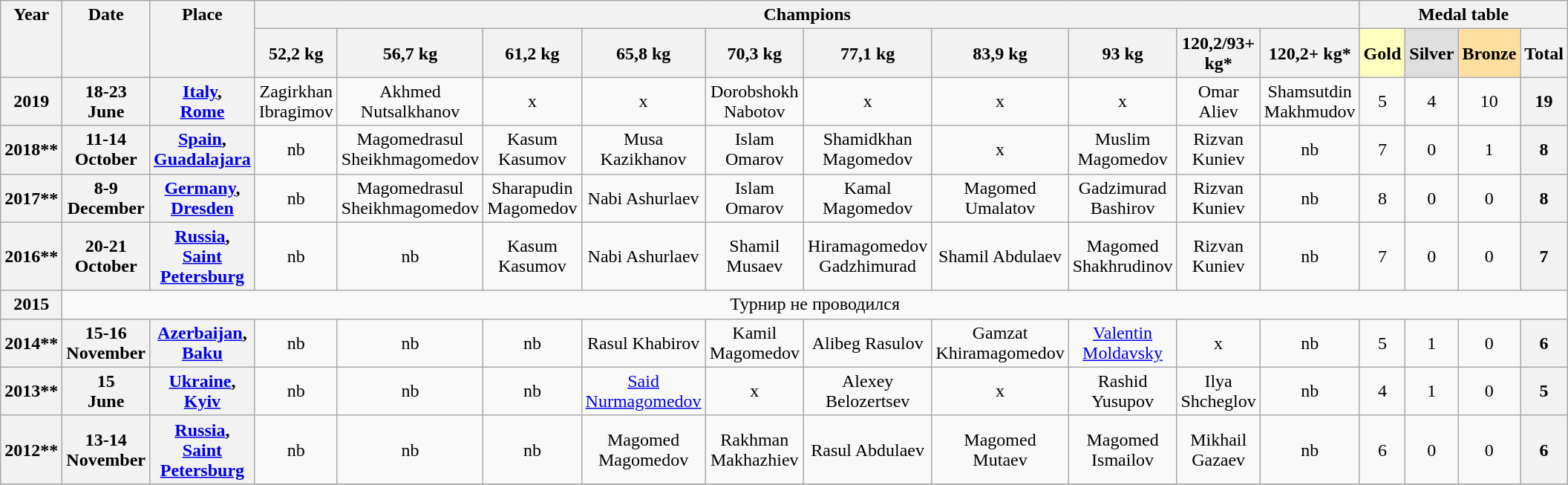<table class="wikitable" style="text-align:center">
<tr valign="top">
<th rowspan=2>Year</th>
<th rowspan=2>Date</th>
<th rowspan=2>Place</th>
<th colspan=10>Champions</th>
<th colspan=4>Medal table</th>
</tr>
<tr>
<th>52,2 kg</th>
<th>56,7 kg</th>
<th>61,2 kg</th>
<th>65,8 kg</th>
<th>70,3 kg</th>
<th>77,1 kg</th>
<th>83,9 kg</th>
<th>93 kg</th>
<th>120,2/93+ kg*</th>
<th>120,2+ kg*</th>
<th style="background:#FFFFBF;">Gold</th>
<th style="background:#DFDFDF;">Silver</th>
<th style="background:#ffdf9f;">Bronze</th>
<th>Total</th>
</tr>
<tr>
<th>2019</th>
<th>18-23<br>June</th>
<th><a href='#'>Italy</a>,<br><a href='#'>Rome</a></th>
<td>Zagirkhan Ibragimov</td>
<td>Akhmed Nutsalkhanov</td>
<td>х</td>
<td>х</td>
<td>Dorobshokh Nabotov</td>
<td>х</td>
<td>х</td>
<td>х</td>
<td>Omar Aliev</td>
<td>Shamsutdin Makhmudov</td>
<td>5</td>
<td>4</td>
<td>10</td>
<th>19</th>
</tr>
<tr>
<th>2018**</th>
<th>11-14<br>October</th>
<th><a href='#'>Spain</a>,<br><a href='#'>Guadalajara</a></th>
<td>nb</td>
<td>Magomedrasul Sheikhmagomedov</td>
<td>Kasum Kasumov</td>
<td>Musa Kazikhanov</td>
<td>Islam Omarov</td>
<td>Shamidkhan Magomedov</td>
<td>x</td>
<td>Muslim Magomedov</td>
<td>Rizvan Kuniev</td>
<td>nb</td>
<td>7</td>
<td>0</td>
<td>1</td>
<th>8</th>
</tr>
<tr>
<th>2017**</th>
<th>8-9<br>December</th>
<th><a href='#'>Germany</a>,<br><a href='#'>Dresden</a></th>
<td>nb</td>
<td>Magomedrasul Sheikhmagomedov</td>
<td>Sharapudin Magomedov</td>
<td>Nabi Ashurlaev</td>
<td>Islam Omarov</td>
<td>Kamal Magomedov</td>
<td>Magomed Umalatov</td>
<td>Gadzimurad Bashirov</td>
<td>Rizvan Kuniev</td>
<td>nb</td>
<td>8</td>
<td>0</td>
<td>0</td>
<th>8</th>
</tr>
<tr>
<th>2016**</th>
<th>20-21<br>October</th>
<th><a href='#'>Russia</a>,<br><a href='#'>Saint Petersburg</a></th>
<td>nb</td>
<td>nb</td>
<td>Kasum Kasumov</td>
<td>Nabi Ashurlaev</td>
<td>Shamil Musaev</td>
<td>Hiramagomedov Gadzhimurad</td>
<td>Shamil Abdulaev</td>
<td>Magomed Shakhrudinov</td>
<td>Rizvan Kuniev</td>
<td>nb</td>
<td>7</td>
<td>0</td>
<td>0</td>
<th>7</th>
</tr>
<tr>
<th>2015</th>
<td colspan=16>Турнир не проводился</td>
</tr>
<tr>
<th>2014**</th>
<th>15-16<br>November</th>
<th><a href='#'>Azerbaijan</a>,<br><a href='#'>Baku</a></th>
<td>nb</td>
<td>nb</td>
<td>nb</td>
<td>Rasul Khabirov</td>
<td>Kamil Magomedov</td>
<td>Alibeg Rasulov</td>
<td>Gamzat Khiramagomedov</td>
<td><a href='#'>Valentin Moldavsky</a></td>
<td>х</td>
<td>nb</td>
<td>5</td>
<td>1</td>
<td>0</td>
<th>6</th>
</tr>
<tr>
<th>2013**</th>
<th>15<br>June</th>
<th><a href='#'>Ukraine</a>,<br><a href='#'>Kyiv</a></th>
<td>nb</td>
<td>nb</td>
<td>nb</td>
<td><a href='#'>Said Nurmagomedov</a></td>
<td>x</td>
<td>Alexey Belozertsev</td>
<td>x</td>
<td>Rashid Yusupov</td>
<td>Ilya Shcheglov</td>
<td>nb</td>
<td>4</td>
<td>1</td>
<td>0</td>
<th>5</th>
</tr>
<tr>
<th>2012**</th>
<th>13-14<br>November</th>
<th><a href='#'>Russia</a>,<br><a href='#'>Saint Petersburg</a></th>
<td>nb</td>
<td>nb</td>
<td>nb</td>
<td>Magomed Magomedov</td>
<td>Rakhman Makhazhiev</td>
<td>Rasul Abdulaev</td>
<td>Magomed Mutaev</td>
<td>Magomed Ismailov</td>
<td>Mikhail Gazaev</td>
<td>nb</td>
<td>6</td>
<td>0</td>
<td>0</td>
<th>6</th>
</tr>
<tr>
</tr>
</table>
